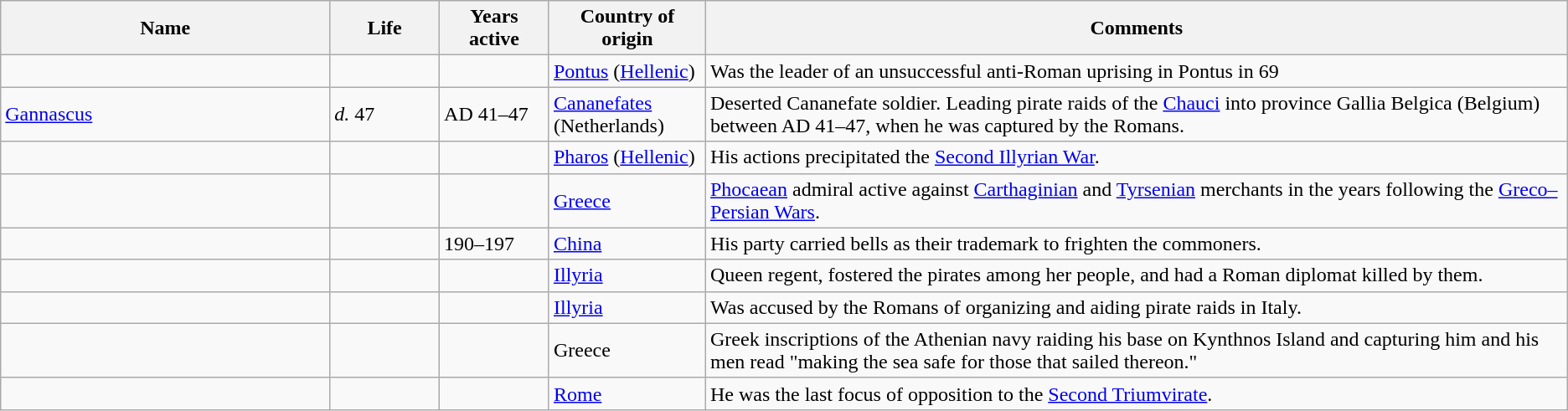<table class="sortable wikitable">
<tr>
<th style="width:21§;">Name</th>
<th style="width: 7%;" data-sort-type="number">Life</th>
<th style="width: 7%;" data-sort-type="number">Years active</th>
<th style="width:10%;">Country of origin</th>
<th style="width:55%;">Comments</th>
</tr>
<tr>
<td></td>
<td></td>
<td></td>
<td><a href='#'>Pontus</a> (<a href='#'>Hellenic</a>)</td>
<td>Was the leader of an unsuccessful anti-Roman uprising in Pontus in 69</td>
</tr>
<tr>
<td><a href='#'>Gannascus</a></td>
<td><em>d.</em> 47</td>
<td>AD 41–47</td>
<td><a href='#'>Cananefates</a> (Netherlands)</td>
<td>Deserted Cananefate soldier. Leading pirate raids of the <a href='#'>Chauci</a> into province Gallia Belgica (Belgium) between AD 41–47, when he was captured by the Romans.</td>
</tr>
<tr>
<td></td>
<td></td>
<td></td>
<td><a href='#'>Pharos</a> (<a href='#'>Hellenic</a>)</td>
<td>His actions precipitated the <a href='#'>Second Illyrian War</a>.</td>
</tr>
<tr>
<td></td>
<td></td>
<td></td>
<td><a href='#'>Greece</a></td>
<td><a href='#'>Phocaean</a> admiral active against <a href='#'>Carthaginian</a> and <a href='#'>Tyrsenian</a> merchants in the years following the <a href='#'>Greco–Persian Wars</a>.</td>
</tr>
<tr>
<td></td>
<td></td>
<td>190–197</td>
<td><a href='#'>China</a></td>
<td>His party carried bells as their trademark to frighten the commoners.</td>
</tr>
<tr>
<td></td>
<td></td>
<td></td>
<td><a href='#'>Illyria</a></td>
<td>Queen regent, fostered the pirates among her people, and had a Roman diplomat killed by them.</td>
</tr>
<tr>
<td></td>
<td></td>
<td></td>
<td><a href='#'>Illyria</a></td>
<td>Was accused by the Romans of organizing and aiding pirate raids in Italy.</td>
</tr>
<tr>
<td></td>
<td></td>
<td></td>
<td>Greece</td>
<td>Greek inscriptions of the Athenian navy raiding his base on Kynthnos Island and capturing him and his men read "making the sea safe for those that sailed thereon."</td>
</tr>
<tr>
<td></td>
<td></td>
<td></td>
<td><a href='#'>Rome</a></td>
<td>He was the last focus of opposition to the <a href='#'>Second Triumvirate</a>.</td>
</tr>
</table>
